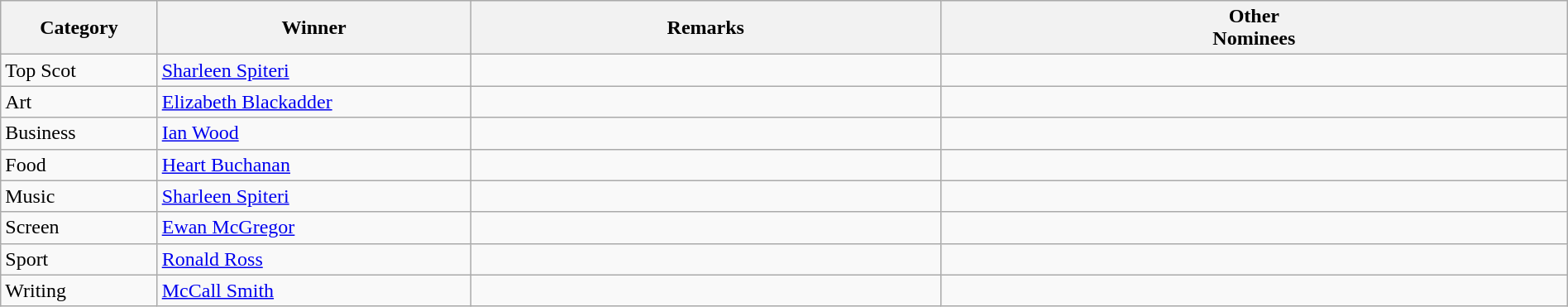<table class="wikitable sortable" style="width:100%; height:100px;">
<tr>
<th style="width:10%;">Category</th>
<th style="width:20%;">Winner</th>
<th style="width:30%;">Remarks</th>
<th style="width:40%;">Other<br>Nominees</th>
</tr>
<tr>
<td>Top Scot</td>
<td><a href='#'>Sharleen Spiteri</a></td>
<td></td>
<td></td>
</tr>
<tr>
<td>Art</td>
<td><a href='#'>Elizabeth Blackadder</a></td>
<td></td>
<td></td>
</tr>
<tr>
<td>Business</td>
<td><a href='#'>Ian Wood</a></td>
<td></td>
<td></td>
</tr>
<tr>
<td>Food</td>
<td><a href='#'>Heart Buchanan</a></td>
<td></td>
<td></td>
</tr>
<tr>
<td>Music</td>
<td><a href='#'>Sharleen Spiteri</a></td>
<td></td>
<td></td>
</tr>
<tr>
<td>Screen</td>
<td><a href='#'>Ewan McGregor</a></td>
<td></td>
<td></td>
</tr>
<tr>
<td>Sport</td>
<td><a href='#'>Ronald Ross</a></td>
<td></td>
<td></td>
</tr>
<tr>
<td>Writing</td>
<td><a href='#'>McCall Smith</a></td>
<td></td>
<td></td>
</tr>
</table>
